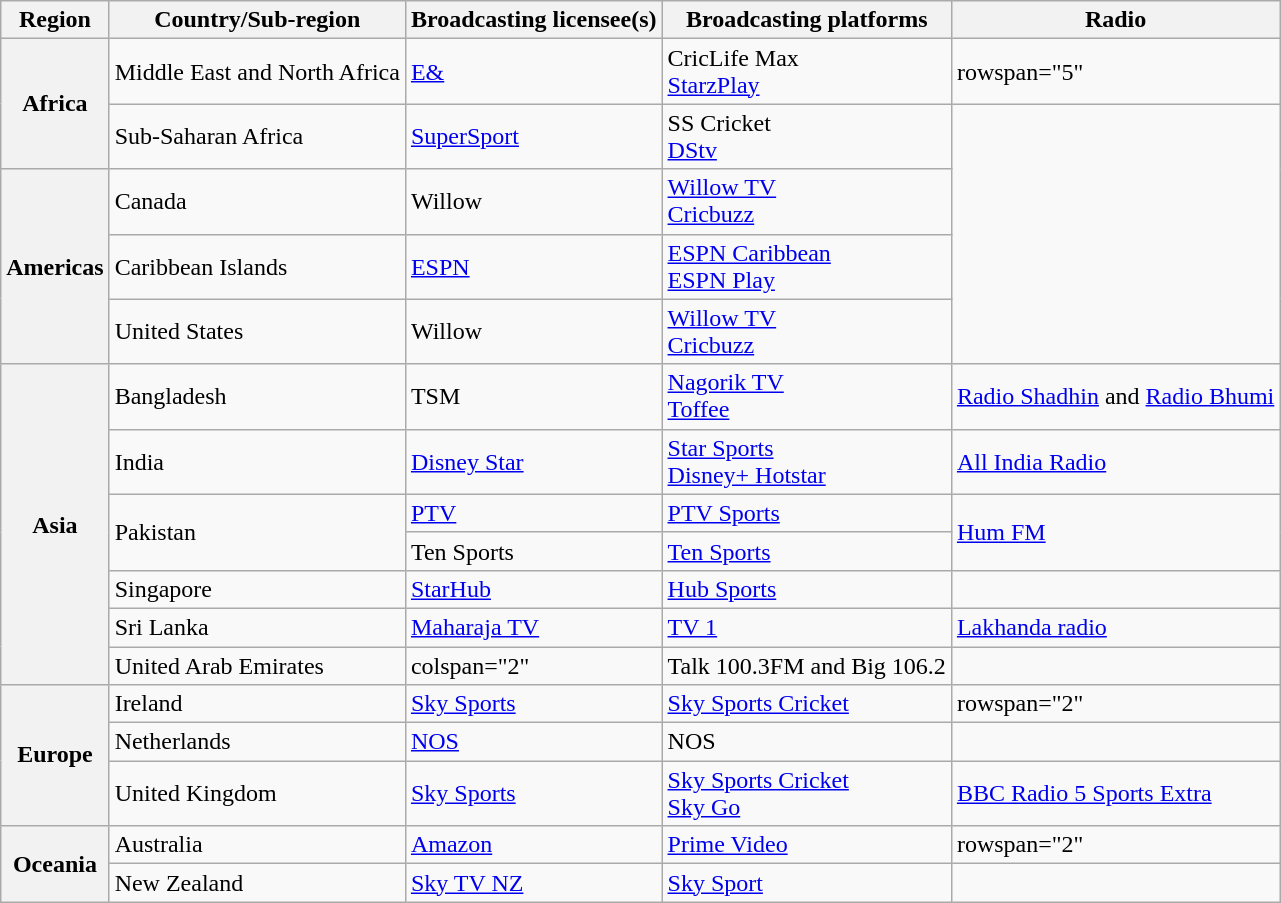<table class="wikitable">
<tr>
<th scope="col">Region</th>
<th scope="col">Country/Sub-region</th>
<th scope="col">Broadcasting licensee(s)</th>
<th scope="col">Broadcasting platforms</th>
<th scope="col">Radio</th>
</tr>
<tr>
<th rowspan=2>Africa</th>
<td>Middle East and North Africa</td>
<td><a href='#'>E&</a></td>
<td>CricLife Max<br><a href='#'>StarzPlay</a></td>
<td>rowspan="5" </td>
</tr>
<tr>
<td>Sub-Saharan Africa</td>
<td><a href='#'>SuperSport</a></td>
<td>SS Cricket<br><a href='#'>DStv</a></td>
</tr>
<tr>
<th rowspan=3>Americas</th>
<td>Canada</td>
<td>Willow</td>
<td><a href='#'>Willow TV</a><br><a href='#'>Cricbuzz</a></td>
</tr>
<tr>
<td>Caribbean Islands</td>
<td><a href='#'>ESPN</a></td>
<td><a href='#'>ESPN Caribbean</a><br><a href='#'>ESPN Play</a></td>
</tr>
<tr>
<td>United States</td>
<td>Willow</td>
<td><a href='#'>Willow TV</a><br><a href='#'>Cricbuzz</a></td>
</tr>
<tr>
<th rowspan=7>Asia</th>
<td>Bangladesh</td>
<td>TSM</td>
<td><a href='#'>Nagorik TV</a><br><a href='#'>Toffee</a></td>
<td><a href='#'>Radio Shadhin</a> and <a href='#'>Radio Bhumi</a></td>
</tr>
<tr>
<td>India</td>
<td><a href='#'>Disney Star</a></td>
<td><a href='#'>Star Sports</a><br><a href='#'>Disney+ Hotstar</a></td>
<td><a href='#'>All India Radio</a></td>
</tr>
<tr>
<td rowspan="2">Pakistan</td>
<td><a href='#'>PTV</a></td>
<td><a href='#'>PTV Sports</a></td>
<td rowspan="2"><a href='#'>Hum FM</a></td>
</tr>
<tr>
<td>Ten Sports</td>
<td><a href='#'>Ten Sports</a></td>
</tr>
<tr>
<td>Singapore</td>
<td><a href='#'>StarHub</a></td>
<td><a href='#'>Hub Sports</a></td>
<td></td>
</tr>
<tr>
<td>Sri Lanka</td>
<td><a href='#'>Maharaja TV</a></td>
<td><a href='#'>TV 1</a></td>
<td><a href='#'>Lakhanda radio</a></td>
</tr>
<tr>
<td>United Arab Emirates</td>
<td>colspan="2" </td>
<td>Talk 100.3FM and Big 106.2</td>
</tr>
<tr>
<th rowspan="3">Europe</th>
<td>Ireland</td>
<td><a href='#'>Sky Sports</a></td>
<td><a href='#'>Sky Sports Cricket</a></td>
<td>rowspan="2" </td>
</tr>
<tr>
<td>Netherlands</td>
<td><a href='#'>NOS</a></td>
<td>NOS</td>
</tr>
<tr>
<td>United Kingdom</td>
<td><a href='#'>Sky Sports</a></td>
<td><a href='#'>Sky Sports Cricket</a><br><a href='#'>Sky Go</a></td>
<td><a href='#'>BBC Radio 5 Sports Extra</a></td>
</tr>
<tr>
<th rowspan="2">Oceania</th>
<td>Australia</td>
<td><a href='#'>Amazon</a></td>
<td><a href='#'>Prime Video</a></td>
<td>rowspan="2" </td>
</tr>
<tr>
<td>New Zealand</td>
<td><a href='#'>Sky TV NZ</a></td>
<td><a href='#'>Sky Sport</a></td>
</tr>
</table>
